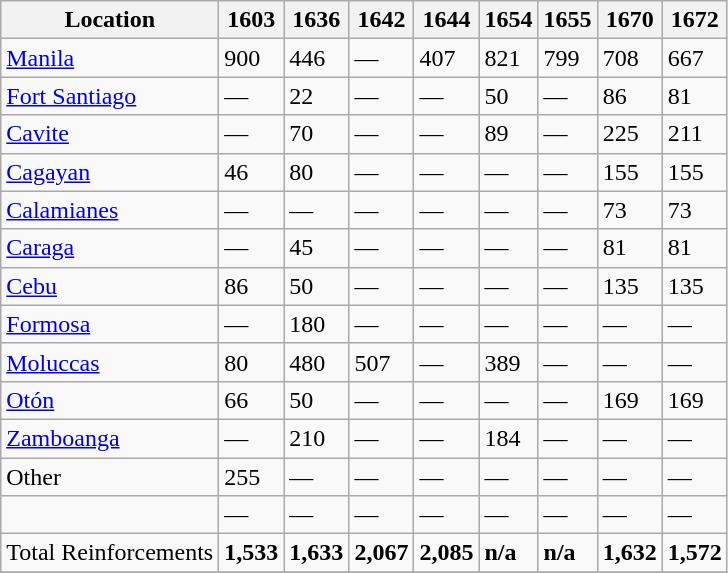<table class="wikitable">
<tr>
<th><strong>Location</strong></th>
<th>1603</th>
<th>1636</th>
<th>1642</th>
<th>1644</th>
<th>1654</th>
<th>1655</th>
<th>1670</th>
<th>1672</th>
</tr>
<tr>
<td><a href='#'>Manila</a></td>
<td>900</td>
<td>446</td>
<td>—</td>
<td>407</td>
<td>821</td>
<td>799</td>
<td>708</td>
<td>667</td>
</tr>
<tr>
<td><a href='#'>Fort Santiago</a></td>
<td>—</td>
<td>22</td>
<td>—</td>
<td>—</td>
<td>50</td>
<td>—</td>
<td>86</td>
<td>81</td>
</tr>
<tr>
<td><a href='#'>Cavite</a></td>
<td>—</td>
<td>70</td>
<td>—</td>
<td>—</td>
<td>89</td>
<td>—</td>
<td>225</td>
<td>211</td>
</tr>
<tr>
<td><a href='#'>Cagayan</a></td>
<td>46</td>
<td>80</td>
<td>—</td>
<td>—</td>
<td>—</td>
<td>—</td>
<td>155</td>
<td>155</td>
</tr>
<tr>
<td><a href='#'>Calamianes</a></td>
<td>—</td>
<td>—</td>
<td>—</td>
<td>—</td>
<td>—</td>
<td>—</td>
<td>73</td>
<td>73</td>
</tr>
<tr>
<td><a href='#'>Caraga</a></td>
<td>—</td>
<td>45</td>
<td>—</td>
<td>—</td>
<td>—</td>
<td>—</td>
<td>81</td>
<td>81</td>
</tr>
<tr>
<td><a href='#'>Cebu</a></td>
<td>86</td>
<td>50</td>
<td>—</td>
<td>—</td>
<td>—</td>
<td>—</td>
<td>135</td>
<td>135</td>
</tr>
<tr>
<td><a href='#'>Formosa</a></td>
<td>—</td>
<td>180</td>
<td>—</td>
<td>—</td>
<td>—</td>
<td>—</td>
<td>—</td>
<td>—</td>
</tr>
<tr>
<td><a href='#'>Moluccas</a></td>
<td>80</td>
<td>480</td>
<td>507</td>
<td>—</td>
<td>389</td>
<td>—</td>
<td>—</td>
<td>—</td>
</tr>
<tr>
<td><a href='#'>Otón</a></td>
<td>66</td>
<td>50</td>
<td>—</td>
<td>—</td>
<td>—</td>
<td>—</td>
<td>169</td>
<td>169</td>
</tr>
<tr>
<td><a href='#'>Zamboanga</a></td>
<td>—</td>
<td>210</td>
<td>—</td>
<td>—</td>
<td>184</td>
<td>—</td>
<td>—</td>
<td>—</td>
</tr>
<tr>
<td>Other</td>
<td>255</td>
<td>—</td>
<td>—</td>
<td>—</td>
<td>—</td>
<td>—</td>
<td>—</td>
<td>—</td>
</tr>
<tr>
<td></td>
<td>—</td>
<td>—</td>
<td>—</td>
<td>—</td>
<td>—</td>
<td>—</td>
<td>—</td>
<td>—</td>
</tr>
<tr>
<td>Total Reinforcements</td>
<td><strong>1,533</strong></td>
<td><strong>1,633</strong></td>
<td><strong>2,067</strong></td>
<td><strong>2,085</strong></td>
<td><strong>n/a</strong></td>
<td><strong>n/a</strong></td>
<td><strong>1,632</strong></td>
<td><strong>1,572</strong></td>
</tr>
<tr>
</tr>
</table>
